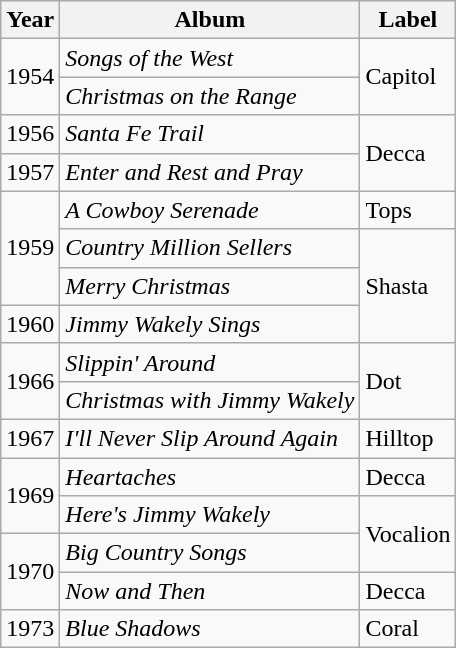<table class="wikitable">
<tr>
<th>Year</th>
<th>Album</th>
<th>Label</th>
</tr>
<tr>
<td rowspan=2>1954</td>
<td><em>Songs of the West</em></td>
<td rowspan=2>Capitol</td>
</tr>
<tr>
<td><em>Christmas on the Range</em></td>
</tr>
<tr>
<td>1956</td>
<td><em>Santa Fe Trail</em></td>
<td rowspan=2>Decca</td>
</tr>
<tr>
<td>1957</td>
<td><em>Enter and Rest and Pray</em></td>
</tr>
<tr>
<td rowspan=3>1959</td>
<td><em>A Cowboy Serenade</em></td>
<td>Tops</td>
</tr>
<tr>
<td><em>Country Million Sellers</em></td>
<td rowspan=3>Shasta</td>
</tr>
<tr>
<td><em>Merry Christmas</em></td>
</tr>
<tr>
<td>1960</td>
<td><em>Jimmy Wakely Sings</em></td>
</tr>
<tr>
<td rowspan=2>1966</td>
<td><em>Slippin' Around</em></td>
<td rowspan=2>Dot</td>
</tr>
<tr>
<td><em>Christmas with Jimmy Wakely</em></td>
</tr>
<tr>
<td>1967</td>
<td><em>I'll Never Slip Around Again</em></td>
<td>Hilltop</td>
</tr>
<tr>
<td rowspan=2>1969</td>
<td><em>Heartaches</em></td>
<td>Decca</td>
</tr>
<tr>
<td><em>Here's Jimmy Wakely</em></td>
<td rowspan=2>Vocalion</td>
</tr>
<tr>
<td rowspan=2>1970</td>
<td><em>Big Country Songs</em></td>
</tr>
<tr>
<td><em>Now and Then</em></td>
<td>Decca</td>
</tr>
<tr>
<td rowspan=2>1973</td>
<td><em>Blue Shadows</em></td>
<td>Coral</td>
</tr>
</table>
